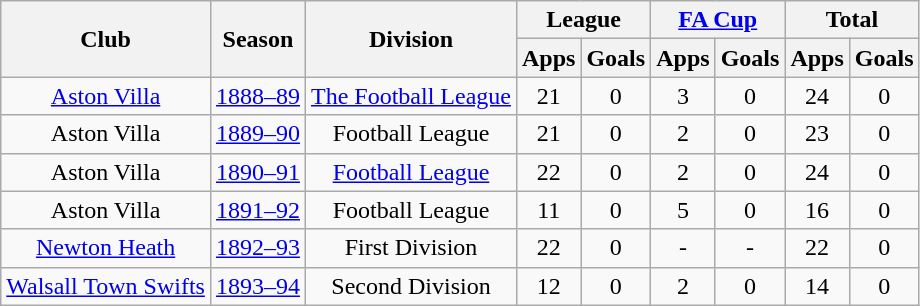<table class="wikitable" style="text-align:center;">
<tr>
<th rowspan="2">Club</th>
<th rowspan="2">Season</th>
<th rowspan="2">Division</th>
<th colspan="2">League</th>
<th colspan="2"><a href='#'>FA Cup</a></th>
<th colspan="2">Total</th>
</tr>
<tr>
<th>Apps</th>
<th>Goals</th>
<th>Apps</th>
<th>Goals</th>
<th>Apps</th>
<th>Goals</th>
</tr>
<tr>
<td><a href='#'>Aston Villa</a></td>
<td><a href='#'>1888–89</a></td>
<td><a href='#'>The Football League</a></td>
<td>21</td>
<td>0</td>
<td>3</td>
<td>0</td>
<td>24</td>
<td>0</td>
</tr>
<tr>
<td>Aston Villa</td>
<td><a href='#'>1889–90</a></td>
<td>Football League</td>
<td>21</td>
<td>0</td>
<td>2</td>
<td>0</td>
<td>23</td>
<td>0</td>
</tr>
<tr>
<td>Aston Villa</td>
<td><a href='#'>1890–91</a></td>
<td><a href='#'>Football League</a></td>
<td>22</td>
<td>0</td>
<td>2</td>
<td>0</td>
<td>24</td>
<td>0</td>
</tr>
<tr>
<td>Aston Villa</td>
<td><a href='#'>1891–92</a></td>
<td>Football League</td>
<td>11</td>
<td>0</td>
<td>5</td>
<td>0</td>
<td>16</td>
<td>0</td>
</tr>
<tr>
<td><a href='#'>Newton Heath</a></td>
<td><a href='#'>1892–93</a></td>
<td>First Division</td>
<td>22</td>
<td>0</td>
<td>-</td>
<td>-</td>
<td>22</td>
<td>0</td>
</tr>
<tr>
<td><a href='#'>Walsall Town Swifts</a></td>
<td><a href='#'>1893–94</a></td>
<td>Second Division</td>
<td>12</td>
<td>0</td>
<td>2</td>
<td>0</td>
<td>14</td>
<td>0</td>
</tr>
</table>
